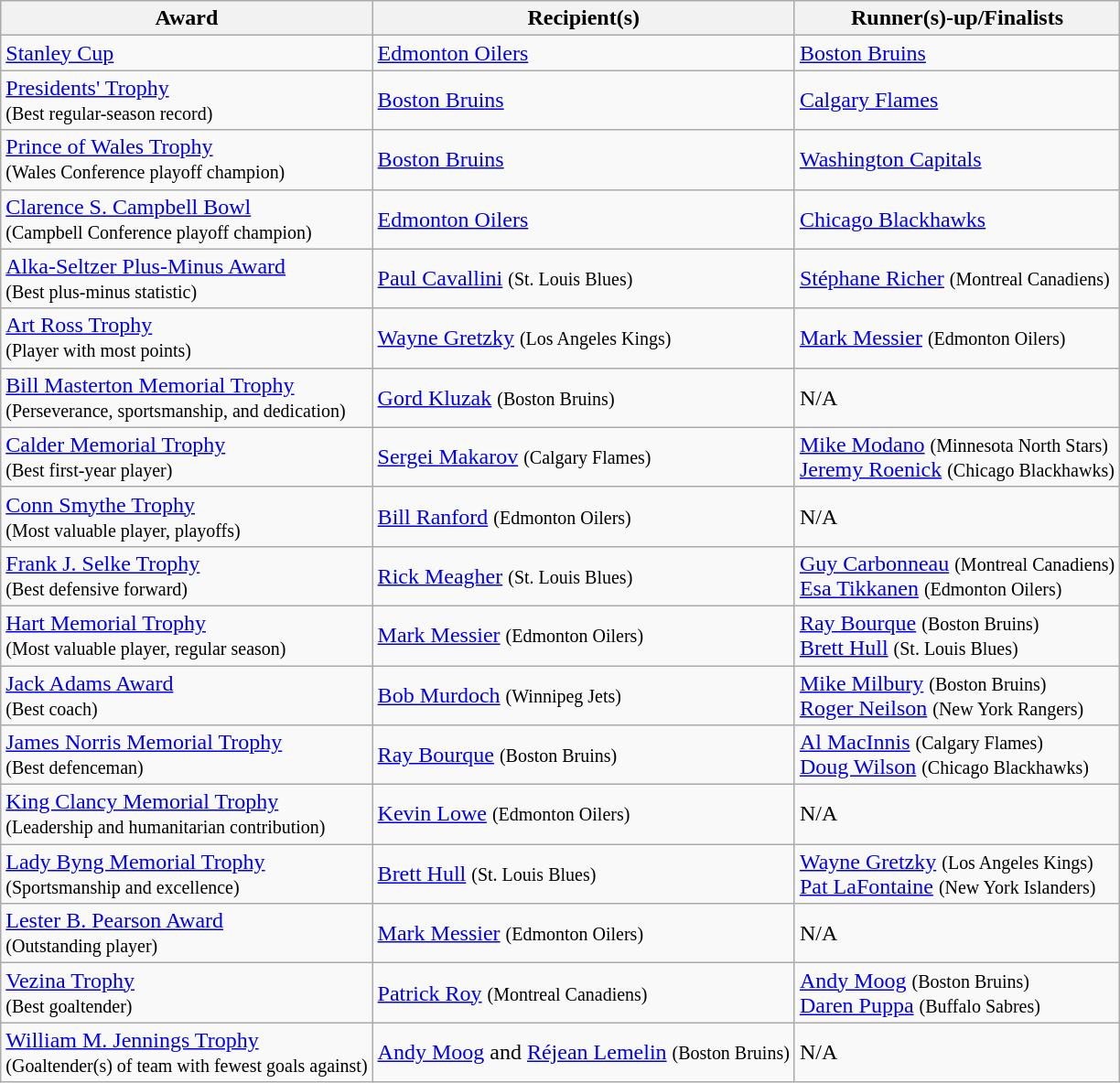<table class="wikitable">
<tr>
<th>Award</th>
<th>Recipient(s)</th>
<th>Runner(s)-up/Finalists</th>
</tr>
<tr>
<td><a href='#'>Stanley Cup</a></td>
<td><a href='#'>Edmonton Oilers</a></td>
<td><a href='#'>Boston Bruins</a></td>
</tr>
<tr>
<td><a href='#'>Presidents' Trophy</a><br><small>(Best regular-season record)</small></td>
<td><a href='#'>Boston Bruins</a></td>
<td><a href='#'>Calgary Flames</a></td>
</tr>
<tr>
<td><a href='#'>Prince of Wales Trophy</a><br><small>(Wales Conference playoff champion)</small></td>
<td><a href='#'>Boston Bruins</a></td>
<td><a href='#'>Washington Capitals</a></td>
</tr>
<tr>
<td><a href='#'>Clarence S. Campbell Bowl</a><br><small>(Campbell Conference playoff champion)</small></td>
<td><a href='#'>Edmonton Oilers</a></td>
<td><a href='#'>Chicago Blackhawks</a></td>
</tr>
<tr>
<td><a href='#'>Alka-Seltzer Plus-Minus Award</a><br><small>(Best plus-minus statistic)</small></td>
<td><a href='#'>Paul Cavallini</a> <small>(St. Louis Blues)</small></td>
<td><a href='#'>Stéphane Richer</a> <small>(Montreal Canadiens)</small></td>
</tr>
<tr>
<td><a href='#'>Art Ross Trophy</a><br><small>(Player with most points)</small></td>
<td><a href='#'>Wayne Gretzky</a> <small>(Los Angeles Kings)</small></td>
<td><a href='#'>Mark Messier</a> <small>(Edmonton Oilers)</small></td>
</tr>
<tr>
<td><a href='#'>Bill Masterton Memorial Trophy</a><br><small>(Perseverance, sportsmanship, and dedication)</small></td>
<td><a href='#'>Gord Kluzak</a> <small>(Boston Bruins)</small></td>
<td>N/A</td>
</tr>
<tr>
<td><a href='#'>Calder Memorial Trophy</a><br><small>(Best first-year player)</small></td>
<td><a href='#'>Sergei Makarov</a> <small>(Calgary Flames)</small></td>
<td><a href='#'>Mike Modano</a> <small>(Minnesota North Stars)</small><br><a href='#'>Jeremy Roenick</a> <small>(Chicago Blackhawks)</small></td>
</tr>
<tr>
<td><a href='#'>Conn Smythe Trophy</a><br><small>(Most valuable player, playoffs)</small></td>
<td><a href='#'>Bill Ranford</a> <small>(Edmonton Oilers)</small></td>
<td>N/A</td>
</tr>
<tr>
<td><a href='#'>Frank J. Selke Trophy</a><br><small>(Best defensive forward)</small></td>
<td><a href='#'>Rick Meagher</a> <small>(St. Louis Blues)</small></td>
<td><a href='#'>Guy Carbonneau</a> <small>(Montreal Canadiens)</small><br><a href='#'>Esa Tikkanen</a> <small>(Edmonton Oilers)</small></td>
</tr>
<tr>
<td><a href='#'>Hart Memorial Trophy</a><br><small>(Most valuable player, regular season)</small></td>
<td><a href='#'>Mark Messier</a> <small>(Edmonton Oilers)</small></td>
<td><a href='#'>Ray Bourque</a> <small>(Boston Bruins)</small><br><a href='#'>Brett Hull</a> <small>(St. Louis Blues)</small></td>
</tr>
<tr>
<td><a href='#'>Jack Adams Award</a><br><small>(Best coach)</small></td>
<td><a href='#'>Bob Murdoch</a> <small>(Winnipeg Jets)</small></td>
<td><a href='#'>Mike Milbury</a> <small>(Boston Bruins)</small><br><a href='#'>Roger Neilson</a> <small>(New York Rangers)</small></td>
</tr>
<tr>
<td><a href='#'>James Norris Memorial Trophy</a><br><small>(Best defenceman)</small></td>
<td><a href='#'>Ray Bourque</a> <small>(Boston Bruins)</small></td>
<td><a href='#'>Al MacInnis</a> <small>(Calgary Flames)</small><br><a href='#'>Doug Wilson</a> <small>(Chicago Blackhawks)</small></td>
</tr>
<tr>
<td><a href='#'>King Clancy Memorial Trophy</a><br><small>(Leadership and humanitarian contribution)</small></td>
<td><a href='#'>Kevin Lowe</a> <small>(Edmonton Oilers)</small></td>
<td>N/A</td>
</tr>
<tr>
<td><a href='#'>Lady Byng Memorial Trophy</a><br><small>(Sportsmanship and excellence)</small></td>
<td><a href='#'>Brett Hull</a> <small>(St. Louis Blues)</small></td>
<td><a href='#'>Wayne Gretzky</a> <small>(Los Angeles Kings)</small><br><a href='#'>Pat LaFontaine</a> <small>(New York Islanders)</small></td>
</tr>
<tr>
<td><a href='#'>Lester B. Pearson Award</a><br><small>(Outstanding player)</small></td>
<td><a href='#'>Mark Messier</a> <small>(Edmonton Oilers)</small></td>
<td>N/A</td>
</tr>
<tr>
<td><a href='#'>Vezina Trophy</a><br><small>(Best goaltender)</small></td>
<td><a href='#'>Patrick Roy</a> <small>(Montreal Canadiens)</small></td>
<td><a href='#'>Andy Moog</a> <small>(Boston Bruins)</small><br><a href='#'>Daren Puppa</a> <small>(Buffalo Sabres)</small></td>
</tr>
<tr>
<td><a href='#'>William M. Jennings Trophy</a><br><small>(Goaltender(s) of team with fewest goals against)</small></td>
<td><a href='#'>Andy Moog</a> and <a href='#'>Réjean Lemelin</a> <small>(Boston Bruins)</small></td>
<td>N/A</td>
</tr>
</table>
